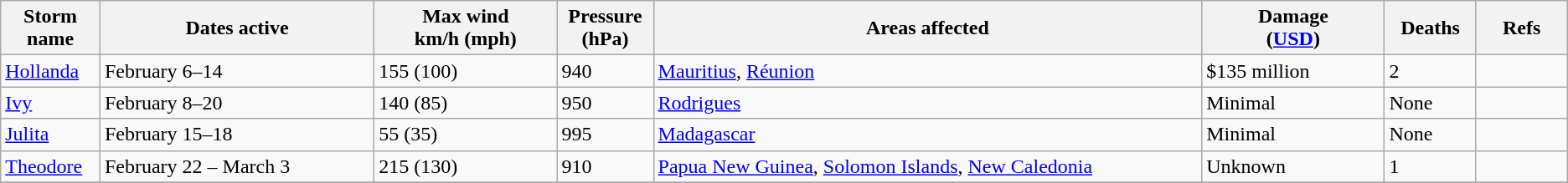<table class="wikitable sortable">
<tr>
<th width="5%">Storm name</th>
<th width="15%">Dates active</th>
<th width="10%">Max wind<br>km/h (mph)</th>
<th width="5%">Pressure<br>(hPa)</th>
<th width="30%">Areas affected</th>
<th width="10%">Damage<br>(<a href='#'>USD</a>)</th>
<th width="5%">Deaths</th>
<th width="5%">Refs</th>
</tr>
<tr>
<td><a href='#'>Hollanda</a></td>
<td>February 6–14</td>
<td>155 (100)</td>
<td>940</td>
<td><a href='#'>Mauritius</a>, <a href='#'>Réunion</a></td>
<td>$135 million</td>
<td>2</td>
<td></td>
</tr>
<tr>
<td><a href='#'>Ivy</a></td>
<td>February 8–20</td>
<td>140 (85)</td>
<td>950</td>
<td><a href='#'>Rodrigues</a></td>
<td>Minimal</td>
<td>None</td>
<td></td>
</tr>
<tr>
<td><a href='#'>Julita</a></td>
<td>February 15–18</td>
<td>55 (35)</td>
<td>995</td>
<td><a href='#'>Madagascar</a></td>
<td>Minimal</td>
<td>None</td>
<td></td>
</tr>
<tr>
<td><a href='#'>Theodore</a></td>
<td>February 22 – March 3</td>
<td>215 (130)</td>
<td>910</td>
<td><a href='#'>Papua New Guinea</a>, <a href='#'>Solomon Islands</a>, <a href='#'>New Caledonia</a></td>
<td>Unknown</td>
<td>1</td>
<td></td>
</tr>
<tr>
</tr>
</table>
